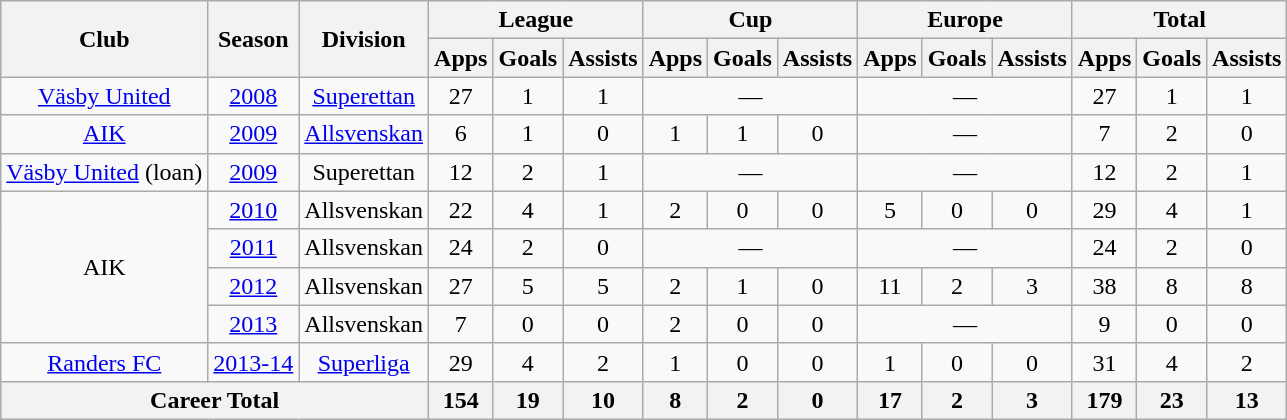<table class="wikitable" style="text-align: center;">
<tr>
<th rowspan="2">Club</th>
<th rowspan="2">Season</th>
<th rowspan="2">Division</th>
<th colspan="3">League</th>
<th colspan="3">Cup</th>
<th colspan="3">Europe</th>
<th colspan="3">Total</th>
</tr>
<tr>
<th>Apps</th>
<th>Goals</th>
<th>Assists</th>
<th>Apps</th>
<th>Goals</th>
<th>Assists</th>
<th>Apps</th>
<th>Goals</th>
<th>Assists</th>
<th>Apps</th>
<th>Goals</th>
<th>Assists</th>
</tr>
<tr>
<td><a href='#'>Väsby United</a></td>
<td><a href='#'>2008</a></td>
<td><a href='#'>Superettan</a></td>
<td>27</td>
<td>1</td>
<td>1</td>
<td colspan="3">—</td>
<td colspan="3">—</td>
<td>27</td>
<td>1</td>
<td>1</td>
</tr>
<tr>
<td><a href='#'>AIK</a></td>
<td valign="center"><a href='#'>2009</a></td>
<td><a href='#'>Allsvenskan</a></td>
<td>6</td>
<td>1</td>
<td>0</td>
<td>1</td>
<td>1</td>
<td>0</td>
<td colspan="3">—</td>
<td>7</td>
<td>2</td>
<td>0</td>
</tr>
<tr>
<td><a href='#'>Väsby United</a> (loan)</td>
<td><a href='#'>2009</a></td>
<td>Superettan</td>
<td>12</td>
<td>2</td>
<td>1</td>
<td colspan="3">—</td>
<td colspan="3">—</td>
<td>12</td>
<td>2</td>
<td>1</td>
</tr>
<tr>
<td rowspan="4" valign="center">AIK</td>
<td><a href='#'>2010</a></td>
<td valign="center">Allsvenskan</td>
<td>22</td>
<td>4</td>
<td>1</td>
<td>2</td>
<td>0</td>
<td>0</td>
<td>5</td>
<td>0</td>
<td>0</td>
<td>29</td>
<td>4</td>
<td>1</td>
</tr>
<tr>
<td><a href='#'>2011</a></td>
<td>Allsvenskan</td>
<td>24</td>
<td>2</td>
<td>0</td>
<td colspan="3">—</td>
<td colspan="3">—</td>
<td>24</td>
<td>2</td>
<td>0</td>
</tr>
<tr>
<td><a href='#'>2012</a></td>
<td>Allsvenskan</td>
<td>27</td>
<td>5</td>
<td>5</td>
<td>2</td>
<td>1</td>
<td>0</td>
<td>11</td>
<td>2</td>
<td>3</td>
<td>38</td>
<td>8</td>
<td>8</td>
</tr>
<tr>
<td><a href='#'>2013</a></td>
<td>Allsvenskan</td>
<td>7</td>
<td>0</td>
<td>0</td>
<td>2</td>
<td>0</td>
<td>0</td>
<td colspan="3">—</td>
<td>9</td>
<td>0</td>
<td>0</td>
</tr>
<tr>
<td><a href='#'>Randers FC</a></td>
<td><a href='#'>2013-14</a></td>
<td><a href='#'>Superliga</a></td>
<td>29</td>
<td>4</td>
<td>2</td>
<td>1</td>
<td>0</td>
<td>0</td>
<td>1</td>
<td>0</td>
<td>0</td>
<td>31</td>
<td>4</td>
<td>2</td>
</tr>
<tr>
<th colspan="3">Career Total</th>
<th>154</th>
<th>19</th>
<th>10</th>
<th>8</th>
<th>2</th>
<th>0</th>
<th>17</th>
<th>2</th>
<th>3</th>
<th>179</th>
<th>23</th>
<th>13</th>
</tr>
</table>
